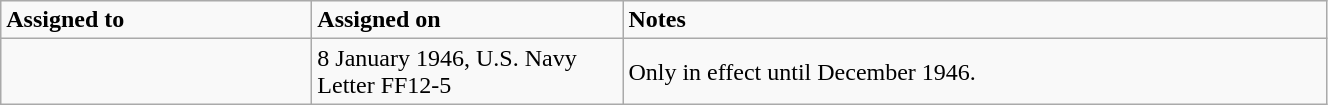<table class="wikitable" style="width: 70%;">
<tr>
<td style="width: 200px;"><strong>Assigned to</strong></td>
<td style="width: 200px;"><strong>Assigned on</strong></td>
<td><strong>Notes</strong></td>
</tr>
<tr>
<td></td>
<td>8 January 1946, U.S. Navy Letter FF12-5</td>
<td>Only in effect until December 1946.</td>
</tr>
</table>
